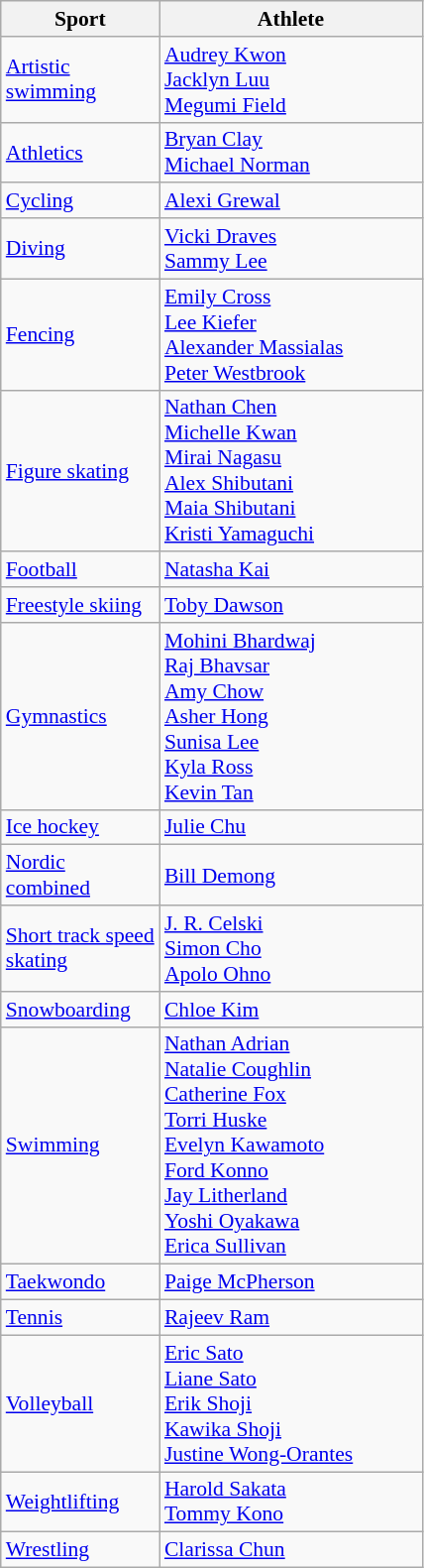<table class="wikitable sortable mw-collapsible mw-collapsed" style="font-size:90%">
<tr>
<th width="100">Sport</th>
<th width="170">Athlete</th>
</tr>
<tr>
<td> <a href='#'>Artistic swimming</a></td>
<td><a href='#'>Audrey Kwon</a><br><a href='#'>Jacklyn Luu</a><br><a href='#'>Megumi Field</a></td>
</tr>
<tr>
<td> <a href='#'>Athletics</a></td>
<td><a href='#'>Bryan Clay</a><br><a href='#'>Michael Norman</a></td>
</tr>
<tr>
<td> <a href='#'>Cycling</a></td>
<td><a href='#'>Alexi Grewal</a></td>
</tr>
<tr>
<td> <a href='#'>Diving</a></td>
<td><a href='#'>Vicki Draves</a><br><a href='#'>Sammy Lee</a></td>
</tr>
<tr>
<td> <a href='#'>Fencing</a></td>
<td><a href='#'>Emily Cross</a><br><a href='#'>Lee Kiefer</a><br><a href='#'>Alexander Massialas</a><br><a href='#'>Peter Westbrook</a></td>
</tr>
<tr>
<td> <a href='#'>Figure skating</a></td>
<td><a href='#'>Nathan Chen</a><br><a href='#'>Michelle Kwan</a><br><a href='#'>Mirai Nagasu</a><br><a href='#'>Alex Shibutani</a><br><a href='#'>Maia Shibutani</a><br><a href='#'>Kristi Yamaguchi</a></td>
</tr>
<tr>
<td> <a href='#'>Football</a></td>
<td><a href='#'>Natasha Kai</a></td>
</tr>
<tr>
<td> <a href='#'>Freestyle skiing</a></td>
<td><a href='#'>Toby Dawson</a></td>
</tr>
<tr>
<td> <a href='#'>Gymnastics</a></td>
<td><a href='#'>Mohini Bhardwaj</a><br><a href='#'>Raj Bhavsar</a><br><a href='#'>Amy Chow</a><br><a href='#'>Asher Hong</a><br><a href='#'>Sunisa Lee</a><br><a href='#'>Kyla Ross</a><br><a href='#'>Kevin Tan</a></td>
</tr>
<tr>
<td> <a href='#'>Ice hockey</a></td>
<td><a href='#'>Julie Chu</a></td>
</tr>
<tr>
<td> <a href='#'>Nordic combined</a></td>
<td><a href='#'>Bill Demong</a></td>
</tr>
<tr>
<td> <a href='#'>Short track speed skating</a></td>
<td><a href='#'>J. R. Celski</a><br><a href='#'>Simon Cho</a><br><a href='#'>Apolo Ohno</a></td>
</tr>
<tr>
<td> <a href='#'>Snowboarding</a></td>
<td><a href='#'>Chloe Kim</a></td>
</tr>
<tr>
<td> <a href='#'>Swimming</a></td>
<td><a href='#'>Nathan Adrian</a><br><a href='#'>Natalie Coughlin</a><br><a href='#'>Catherine Fox</a><br><a href='#'>Torri Huske</a><br><a href='#'>Evelyn Kawamoto</a><br><a href='#'>Ford Konno</a><br><a href='#'>Jay Litherland</a><br><a href='#'>Yoshi Oyakawa</a><br><a href='#'>Erica Sullivan</a></td>
</tr>
<tr>
<td> <a href='#'>Taekwondo</a></td>
<td><a href='#'>Paige McPherson</a></td>
</tr>
<tr>
<td> <a href='#'>Tennis</a></td>
<td><a href='#'>Rajeev Ram</a></td>
</tr>
<tr>
<td> <a href='#'>Volleyball</a></td>
<td><a href='#'>Eric Sato</a><br><a href='#'>Liane Sato</a><br><a href='#'>Erik Shoji</a><br><a href='#'>Kawika Shoji</a><br><a href='#'>Justine Wong-Orantes</a></td>
</tr>
<tr>
<td> <a href='#'>Weightlifting</a></td>
<td><a href='#'>Harold Sakata</a><br><a href='#'>Tommy Kono</a></td>
</tr>
<tr>
<td> <a href='#'>Wrestling</a></td>
<td><a href='#'>Clarissa Chun</a></td>
</tr>
</table>
